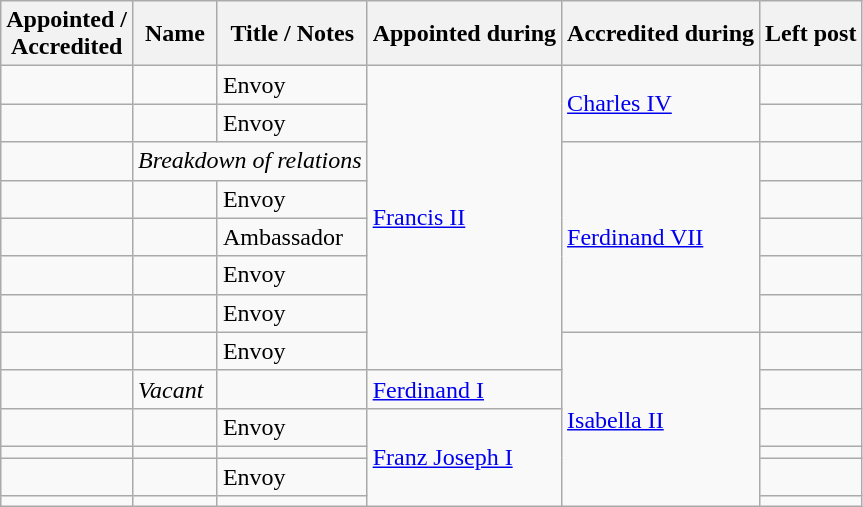<table class="wikitable sortable">
<tr>
<th>Appointed /<br>Accredited</th>
<th>Name</th>
<th class="unsortable">Title / Notes</th>
<th>Appointed during</th>
<th>Accredited during</th>
<th>Left post</th>
</tr>
<tr>
<td></td>
<td></td>
<td>Envoy</td>
<td rowspan="8"><a href='#'>Francis II</a></td>
<td rowspan="2"><a href='#'>Charles IV</a></td>
<td></td>
</tr>
<tr>
<td></td>
<td></td>
<td>Envoy</td>
<td></td>
</tr>
<tr>
<td></td>
<td colspan=2><em>Breakdown of relations</em></td>
<td rowspan="5"><a href='#'>Ferdinand VII</a></td>
<td></td>
</tr>
<tr>
<td></td>
<td></td>
<td>Envoy</td>
<td></td>
</tr>
<tr>
<td></td>
<td></td>
<td>Ambassador</td>
<td></td>
</tr>
<tr>
<td></td>
<td></td>
<td>Envoy</td>
<td></td>
</tr>
<tr>
<td></td>
<td></td>
<td>Envoy</td>
<td></td>
</tr>
<tr>
<td></td>
<td></td>
<td>Envoy</td>
<td rowspan="6"><a href='#'>Isabella II</a></td>
<td></td>
</tr>
<tr>
<td></td>
<td><em>Vacant</em></td>
<td></td>
<td><a href='#'>Ferdinand I</a></td>
<td></td>
</tr>
<tr>
<td></td>
<td></td>
<td>Envoy</td>
<td rowspan="4"><a href='#'>Franz Joseph I</a></td>
<td></td>
</tr>
<tr>
<td></td>
<td></td>
<td></td>
<td></td>
</tr>
<tr>
<td></td>
<td></td>
<td>Envoy</td>
<td></td>
</tr>
<tr>
<td></td>
<td></td>
<td></td>
<td></td>
</tr>
</table>
